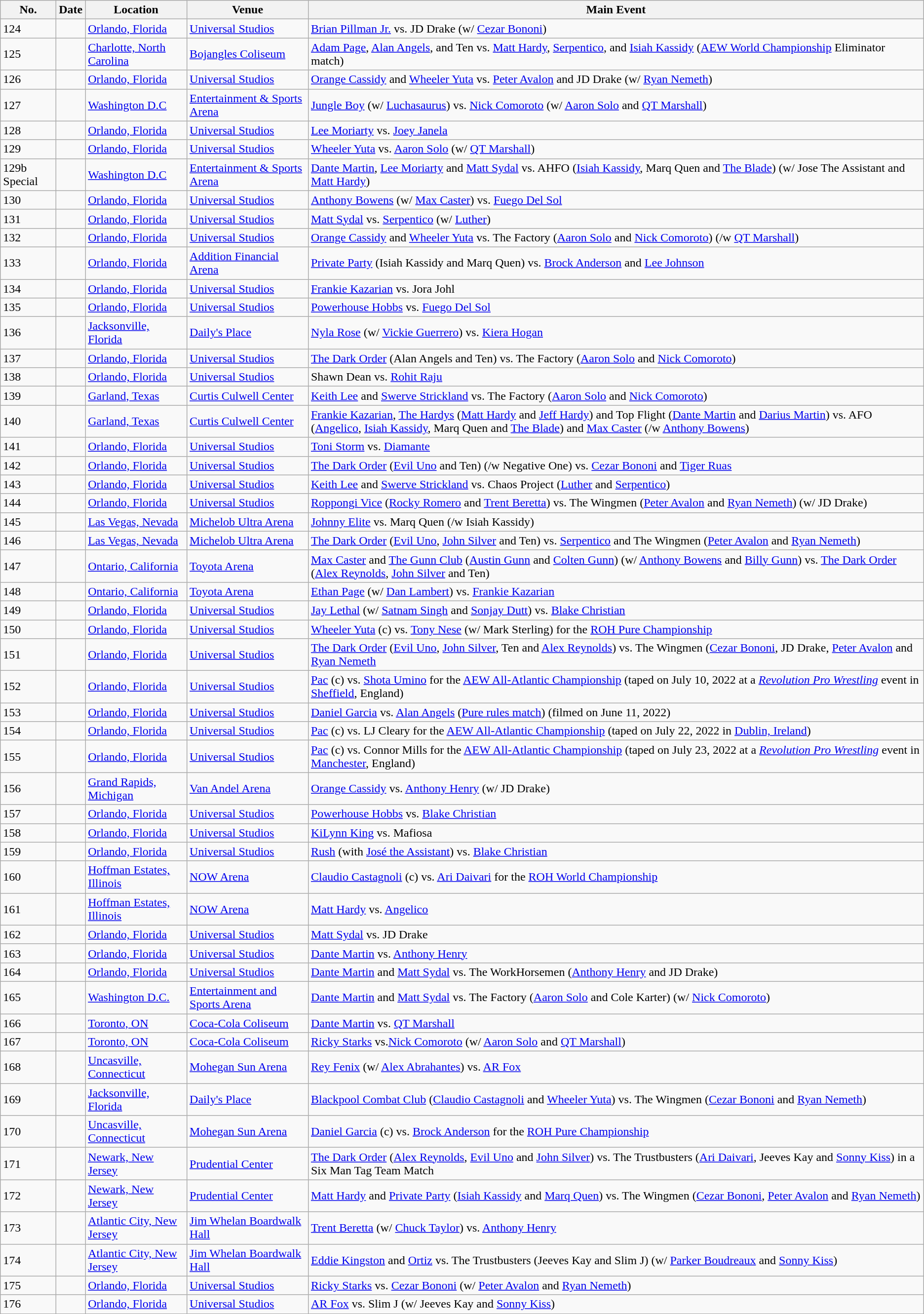<table class="wikitable sortable">
<tr>
<th>No.</th>
<th>Date</th>
<th>Location</th>
<th>Venue</th>
<th>Main Event</th>
</tr>
<tr>
<td>124</td>
<td></td>
<td><a href='#'>Orlando, Florida</a></td>
<td><a href='#'>Universal Studios</a></td>
<td><a href='#'>Brian Pillman Jr.</a> vs. JD Drake (w/ <a href='#'>Cezar Bononi</a>)</td>
</tr>
<tr>
<td>125</td>
<td></td>
<td><a href='#'>Charlotte, North Carolina</a></td>
<td><a href='#'>Bojangles Coliseum</a></td>
<td><a href='#'>Adam Page</a>, <a href='#'>Alan Angels</a>, and Ten vs. <a href='#'>Matt Hardy</a>, <a href='#'>Serpentico</a>, and <a href='#'>Isiah Kassidy</a> (<a href='#'>AEW World Championship</a> Eliminator match)</td>
</tr>
<tr>
<td>126</td>
<td></td>
<td><a href='#'>Orlando, Florida</a></td>
<td><a href='#'>Universal Studios</a></td>
<td><a href='#'>Orange Cassidy</a> and <a href='#'>Wheeler Yuta</a> vs. <a href='#'>Peter Avalon</a> and JD Drake (w/ <a href='#'>Ryan Nemeth</a>)</td>
</tr>
<tr>
<td>127</td>
<td></td>
<td><a href='#'>Washington D.C</a></td>
<td><a href='#'>Entertainment & Sports Arena</a></td>
<td><a href='#'>Jungle Boy</a> (w/ <a href='#'>Luchasaurus</a>) vs. <a href='#'>Nick Comoroto</a> (w/ <a href='#'>Aaron Solo</a> and <a href='#'>QT Marshall</a>)</td>
</tr>
<tr>
<td>128</td>
<td></td>
<td><a href='#'>Orlando, Florida</a></td>
<td><a href='#'>Universal Studios</a></td>
<td><a href='#'>Lee Moriarty</a> vs. <a href='#'>Joey Janela</a></td>
</tr>
<tr>
<td>129</td>
<td></td>
<td><a href='#'>Orlando, Florida</a></td>
<td><a href='#'>Universal Studios</a></td>
<td><a href='#'>Wheeler Yuta</a> vs. <a href='#'>Aaron Solo</a> (w/ <a href='#'>QT Marshall</a>)</td>
</tr>
<tr>
<td>129b Special</td>
<td></td>
<td><a href='#'>Washington D.C</a></td>
<td><a href='#'>Entertainment & Sports Arena</a></td>
<td><a href='#'>Dante Martin</a>, <a href='#'>Lee Moriarty</a> and <a href='#'>Matt Sydal</a> vs. AHFO (<a href='#'>Isiah Kassidy</a>, Marq Quen and <a href='#'>The Blade</a>) (w/ Jose The Assistant and <a href='#'>Matt Hardy</a>)</td>
</tr>
<tr>
<td>130</td>
<td></td>
<td><a href='#'>Orlando, Florida</a></td>
<td><a href='#'>Universal Studios</a></td>
<td><a href='#'>Anthony Bowens</a> (w/ <a href='#'>Max Caster</a>) vs. <a href='#'>Fuego Del Sol</a></td>
</tr>
<tr>
<td>131</td>
<td></td>
<td><a href='#'>Orlando, Florida</a></td>
<td><a href='#'>Universal Studios</a></td>
<td><a href='#'>Matt Sydal</a> vs. <a href='#'>Serpentico</a> (w/ <a href='#'>Luther</a>)</td>
</tr>
<tr>
<td>132</td>
<td></td>
<td><a href='#'>Orlando, Florida</a></td>
<td><a href='#'>Universal Studios</a></td>
<td><a href='#'>Orange Cassidy</a> and <a href='#'>Wheeler Yuta</a> vs. The Factory (<a href='#'>Aaron Solo</a> and <a href='#'>Nick Comoroto</a>) (/w <a href='#'>QT Marshall</a>)</td>
</tr>
<tr>
<td>133</td>
<td></td>
<td><a href='#'>Orlando, Florida</a></td>
<td><a href='#'>Addition Financial Arena</a></td>
<td><a href='#'>Private Party</a> (Isiah Kassidy and Marq Quen) vs. <a href='#'>Brock Anderson</a> and <a href='#'>Lee Johnson</a></td>
</tr>
<tr>
<td>134</td>
<td></td>
<td><a href='#'>Orlando, Florida</a></td>
<td><a href='#'>Universal Studios</a></td>
<td><a href='#'>Frankie Kazarian</a> vs. Jora Johl</td>
</tr>
<tr>
<td>135</td>
<td></td>
<td><a href='#'>Orlando, Florida</a></td>
<td><a href='#'>Universal Studios</a></td>
<td><a href='#'>Powerhouse Hobbs</a> vs. <a href='#'>Fuego Del Sol</a></td>
</tr>
<tr>
<td>136</td>
<td></td>
<td><a href='#'>Jacksonville, Florida</a></td>
<td><a href='#'>Daily's Place</a></td>
<td><a href='#'>Nyla Rose</a> (w/ <a href='#'>Vickie Guerrero</a>) vs. <a href='#'>Kiera Hogan</a></td>
</tr>
<tr>
<td>137</td>
<td></td>
<td><a href='#'>Orlando, Florida</a></td>
<td><a href='#'>Universal Studios</a></td>
<td><a href='#'>The Dark Order</a> (Alan Angels and Ten) vs. The Factory (<a href='#'>Aaron Solo</a> and <a href='#'>Nick Comoroto</a>)</td>
</tr>
<tr>
<td>138</td>
<td></td>
<td><a href='#'>Orlando, Florida</a></td>
<td><a href='#'>Universal Studios</a></td>
<td>Shawn Dean vs. <a href='#'>Rohit Raju</a></td>
</tr>
<tr>
<td>139</td>
<td></td>
<td><a href='#'>Garland, Texas</a></td>
<td><a href='#'>Curtis Culwell Center</a></td>
<td><a href='#'>Keith Lee</a> and <a href='#'>Swerve Strickland</a> vs. The Factory (<a href='#'>Aaron Solo</a> and <a href='#'>Nick Comoroto</a>)</td>
</tr>
<tr>
<td>140</td>
<td></td>
<td><a href='#'>Garland, Texas</a></td>
<td><a href='#'>Curtis Culwell Center</a></td>
<td><a href='#'>Frankie Kazarian</a>, <a href='#'>The Hardys</a> (<a href='#'>Matt Hardy</a> and <a href='#'>Jeff Hardy</a>) and Top Flight (<a href='#'>Dante Martin</a> and <a href='#'>Darius Martin</a>) vs. AFO (<a href='#'>Angelico</a>, <a href='#'>Isiah Kassidy</a>, Marq Quen and <a href='#'>The Blade</a>) and <a href='#'>Max Caster</a> (/w <a href='#'>Anthony Bowens</a>)</td>
</tr>
<tr>
<td>141</td>
<td></td>
<td><a href='#'>Orlando, Florida</a></td>
<td><a href='#'>Universal Studios</a></td>
<td><a href='#'>Toni Storm</a> vs. <a href='#'>Diamante</a></td>
</tr>
<tr>
<td>142</td>
<td></td>
<td><a href='#'>Orlando, Florida</a></td>
<td><a href='#'>Universal Studios</a></td>
<td><a href='#'>The Dark Order</a> (<a href='#'>Evil Uno</a> and Ten) (/w Negative One) vs. <a href='#'>Cezar Bononi</a> and <a href='#'>Tiger Ruas</a></td>
</tr>
<tr>
<td>143</td>
<td></td>
<td><a href='#'>Orlando, Florida</a></td>
<td><a href='#'>Universal Studios</a></td>
<td><a href='#'>Keith Lee</a> and <a href='#'>Swerve Strickland</a> vs. Chaos Project (<a href='#'>Luther</a> and <a href='#'>Serpentico</a>)</td>
</tr>
<tr>
<td>144</td>
<td></td>
<td><a href='#'>Orlando, Florida</a></td>
<td><a href='#'>Universal Studios</a></td>
<td><a href='#'>Roppongi Vice</a> (<a href='#'>Rocky Romero</a> and <a href='#'>Trent Beretta</a>) vs. The Wingmen (<a href='#'>Peter Avalon</a> and <a href='#'>Ryan Nemeth</a>) (w/ JD Drake)</td>
</tr>
<tr>
<td>145</td>
<td></td>
<td><a href='#'>Las Vegas, Nevada</a></td>
<td><a href='#'>Michelob Ultra Arena</a></td>
<td><a href='#'>Johnny Elite</a> vs. Marq Quen (/w Isiah Kassidy)</td>
</tr>
<tr>
<td>146</td>
<td></td>
<td><a href='#'>Las Vegas, Nevada</a></td>
<td><a href='#'>Michelob Ultra Arena</a></td>
<td><a href='#'>The Dark Order</a> (<a href='#'>Evil Uno</a>, <a href='#'>John Silver</a> and Ten) vs. <a href='#'>Serpentico</a> and The Wingmen (<a href='#'>Peter Avalon</a> and <a href='#'>Ryan Nemeth</a>)</td>
</tr>
<tr>
<td>147</td>
<td></td>
<td><a href='#'>Ontario, California</a></td>
<td><a href='#'>Toyota Arena</a></td>
<td><a href='#'>Max Caster</a> and <a href='#'>The Gunn Club</a> (<a href='#'>Austin Gunn</a> and <a href='#'>Colten Gunn</a>) (w/ <a href='#'>Anthony Bowens</a> and <a href='#'>Billy Gunn</a>) vs. <a href='#'>The Dark Order</a> (<a href='#'>Alex Reynolds</a>, <a href='#'>John Silver</a> and Ten)</td>
</tr>
<tr>
<td>148</td>
<td></td>
<td><a href='#'>Ontario, California</a></td>
<td><a href='#'>Toyota Arena</a></td>
<td><a href='#'>Ethan Page</a> (w/ <a href='#'>Dan Lambert</a>) vs. <a href='#'>Frankie Kazarian</a></td>
</tr>
<tr>
<td>149</td>
<td></td>
<td><a href='#'>Orlando, Florida</a></td>
<td><a href='#'>Universal Studios</a></td>
<td><a href='#'>Jay Lethal</a> (w/ <a href='#'>Satnam Singh</a> and <a href='#'>Sonjay Dutt</a>) vs. <a href='#'>Blake Christian</a></td>
</tr>
<tr>
<td>150</td>
<td></td>
<td><a href='#'>Orlando, Florida</a></td>
<td><a href='#'>Universal Studios</a></td>
<td><a href='#'>Wheeler Yuta</a> (c) vs. <a href='#'>Tony Nese</a> (w/ Mark Sterling) for the <a href='#'>ROH Pure Championship</a></td>
</tr>
<tr>
<td>151</td>
<td></td>
<td><a href='#'>Orlando, Florida</a></td>
<td><a href='#'>Universal Studios</a></td>
<td><a href='#'>The Dark Order</a> (<a href='#'>Evil Uno</a>, <a href='#'>John Silver</a>, Ten and <a href='#'>Alex Reynolds</a>) vs. The Wingmen (<a href='#'>Cezar Bononi</a>, JD Drake, <a href='#'>Peter Avalon</a> and <a href='#'>Ryan Nemeth</a></td>
</tr>
<tr>
<td>152</td>
<td></td>
<td><a href='#'>Orlando, Florida</a></td>
<td><a href='#'>Universal Studios</a></td>
<td><a href='#'>Pac</a> (c) vs. <a href='#'>Shota Umino</a> for the <a href='#'>AEW All-Atlantic Championship</a> (taped on July 10, 2022 at a <em><a href='#'>Revolution Pro Wrestling</a></em> event in <a href='#'>Sheffield</a>, England)</td>
</tr>
<tr>
<td>153</td>
<td></td>
<td><a href='#'>Orlando, Florida</a></td>
<td><a href='#'>Universal Studios</a></td>
<td><a href='#'>Daniel Garcia</a> vs. <a href='#'>Alan Angels</a> (<a href='#'>Pure rules match</a>) (filmed on June 11, 2022)</td>
</tr>
<tr>
<td>154</td>
<td></td>
<td><a href='#'>Orlando, Florida</a></td>
<td><a href='#'>Universal Studios</a></td>
<td><a href='#'>Pac</a> (c) vs. LJ Cleary for the <a href='#'>AEW All-Atlantic Championship</a> (taped on July 22, 2022 in <a href='#'>Dublin, Ireland</a>)</td>
</tr>
<tr>
<td>155</td>
<td></td>
<td><a href='#'>Orlando, Florida</a></td>
<td><a href='#'>Universal Studios</a></td>
<td><a href='#'>Pac</a> (c) vs. Connor Mills for the <a href='#'>AEW All-Atlantic Championship</a> (taped on July 23, 2022 at a <em><a href='#'>Revolution Pro Wrestling</a></em> event in <a href='#'>Manchester</a>, England)</td>
</tr>
<tr>
<td>156</td>
<td></td>
<td><a href='#'>Grand Rapids, Michigan</a></td>
<td><a href='#'>Van Andel Arena</a></td>
<td><a href='#'>Orange Cassidy</a> vs. <a href='#'>Anthony Henry</a> (w/ JD Drake)</td>
</tr>
<tr>
<td>157</td>
<td></td>
<td><a href='#'>Orlando, Florida</a></td>
<td><a href='#'>Universal Studios</a></td>
<td><a href='#'>Powerhouse Hobbs</a> vs. <a href='#'>Blake Christian</a></td>
</tr>
<tr>
<td>158</td>
<td></td>
<td><a href='#'>Orlando, Florida</a></td>
<td><a href='#'>Universal Studios</a></td>
<td><a href='#'>KiLynn King</a> vs. Mafiosa</td>
</tr>
<tr>
<td>159</td>
<td></td>
<td><a href='#'>Orlando, Florida</a></td>
<td><a href='#'>Universal Studios</a></td>
<td><a href='#'>Rush</a> (with <a href='#'>José the Assistant</a>) vs. <a href='#'>Blake Christian</a></td>
</tr>
<tr>
<td>160</td>
<td></td>
<td><a href='#'>Hoffman Estates, Illinois</a></td>
<td><a href='#'>NOW Arena</a></td>
<td><a href='#'>Claudio Castagnoli</a> (c) vs. <a href='#'>Ari Daivari</a> for the <a href='#'>ROH World Championship</a></td>
</tr>
<tr>
<td>161</td>
<td></td>
<td><a href='#'>Hoffman Estates, Illinois</a></td>
<td><a href='#'>NOW Arena</a></td>
<td><a href='#'>Matt Hardy</a> vs. <a href='#'>Angelico</a></td>
</tr>
<tr>
<td>162</td>
<td></td>
<td><a href='#'>Orlando, Florida</a></td>
<td><a href='#'>Universal Studios</a></td>
<td><a href='#'>Matt Sydal</a> vs. JD Drake</td>
</tr>
<tr>
<td>163</td>
<td></td>
<td><a href='#'>Orlando, Florida</a></td>
<td><a href='#'>Universal Studios</a></td>
<td><a href='#'>Dante Martin</a> vs. <a href='#'>Anthony Henry</a></td>
</tr>
<tr>
<td>164</td>
<td></td>
<td><a href='#'>Orlando, Florida</a></td>
<td><a href='#'>Universal Studios</a></td>
<td><a href='#'>Dante Martin</a> and <a href='#'>Matt Sydal</a> vs. The WorkHorsemen (<a href='#'>Anthony Henry</a> and JD Drake)</td>
</tr>
<tr>
<td>165</td>
<td></td>
<td><a href='#'>Washington D.C.</a></td>
<td><a href='#'>Entertainment and Sports Arena</a></td>
<td><a href='#'>Dante Martin</a> and <a href='#'>Matt Sydal</a> vs. The Factory (<a href='#'>Aaron Solo</a> and Cole Karter) (w/ <a href='#'>Nick Comoroto</a>)</td>
</tr>
<tr>
<td>166</td>
<td></td>
<td><a href='#'>Toronto, ON</a></td>
<td><a href='#'>Coca-Cola Coliseum</a></td>
<td><a href='#'>Dante Martin</a> vs. <a href='#'>QT Marshall</a></td>
</tr>
<tr>
<td>167</td>
<td></td>
<td><a href='#'>Toronto, ON</a></td>
<td><a href='#'>Coca-Cola Coliseum</a></td>
<td><a href='#'>Ricky Starks</a> vs.<a href='#'>Nick Comoroto</a> (w/ <a href='#'>Aaron Solo</a> and <a href='#'>QT Marshall</a>)</td>
</tr>
<tr>
<td>168</td>
<td></td>
<td><a href='#'>Uncasville, Connecticut</a></td>
<td><a href='#'>Mohegan Sun Arena</a></td>
<td><a href='#'>Rey Fenix</a> (w/ <a href='#'>Alex Abrahantes</a>) vs.  <a href='#'>AR Fox</a></td>
</tr>
<tr>
<td>169</td>
<td></td>
<td><a href='#'>Jacksonville, Florida</a></td>
<td><a href='#'>Daily's Place</a></td>
<td><a href='#'>Blackpool Combat Club</a> (<a href='#'>Claudio Castagnoli</a> and <a href='#'>Wheeler Yuta</a>) vs. The Wingmen (<a href='#'>Cezar Bononi</a> and <a href='#'>Ryan Nemeth</a>)</td>
</tr>
<tr>
<td>170</td>
<td></td>
<td><a href='#'>Uncasville, Connecticut</a></td>
<td><a href='#'>Mohegan Sun Arena</a></td>
<td><a href='#'>Daniel Garcia</a> (c) vs. <a href='#'>Brock Anderson</a> for the <a href='#'>ROH Pure Championship</a></td>
</tr>
<tr>
<td>171</td>
<td></td>
<td><a href='#'>Newark, New Jersey</a></td>
<td><a href='#'>Prudential Center</a></td>
<td><a href='#'>The Dark Order</a> (<a href='#'>Alex Reynolds</a>, <a href='#'>Evil Uno</a> and <a href='#'>John Silver</a>) vs. The Trustbusters (<a href='#'>Ari Daivari</a>, Jeeves Kay and <a href='#'>Sonny Kiss</a>) in a Six Man Tag Team Match</td>
</tr>
<tr>
<td>172</td>
<td></td>
<td><a href='#'>Newark, New Jersey</a></td>
<td><a href='#'>Prudential Center</a></td>
<td><a href='#'>Matt Hardy</a> and <a href='#'>Private Party</a> (<a href='#'>Isiah Kassidy</a> and <a href='#'>Marq Quen</a>) vs. The Wingmen (<a href='#'>Cezar Bononi</a>, <a href='#'>Peter Avalon</a> and <a href='#'>Ryan Nemeth</a>)</td>
</tr>
<tr>
<td>173</td>
<td></td>
<td><a href='#'>Atlantic City, New Jersey</a></td>
<td><a href='#'>Jim Whelan Boardwalk Hall</a></td>
<td><a href='#'>Trent Beretta</a> (w/ <a href='#'>Chuck Taylor</a>) vs. <a href='#'>Anthony Henry</a></td>
</tr>
<tr>
<td>174</td>
<td></td>
<td><a href='#'>Atlantic City, New Jersey</a></td>
<td><a href='#'>Jim Whelan Boardwalk Hall</a></td>
<td><a href='#'>Eddie Kingston</a> and <a href='#'>Ortiz</a> vs. The Trustbusters (Jeeves Kay and Slim J) (w/ <a href='#'>Parker Boudreaux</a> and <a href='#'>Sonny Kiss</a>)</td>
</tr>
<tr>
<td>175</td>
<td></td>
<td><a href='#'>Orlando, Florida</a></td>
<td><a href='#'>Universal Studios</a></td>
<td><a href='#'>Ricky Starks</a> vs. <a href='#'>Cezar Bononi</a> (w/ <a href='#'>Peter Avalon</a> and <a href='#'>Ryan Nemeth</a>)</td>
</tr>
<tr>
<td>176</td>
<td></td>
<td><a href='#'>Orlando, Florida</a></td>
<td><a href='#'>Universal Studios</a></td>
<td><a href='#'>AR Fox</a> vs. Slim J (w/ Jeeves Kay and <a href='#'>Sonny Kiss</a>)</td>
</tr>
</table>
